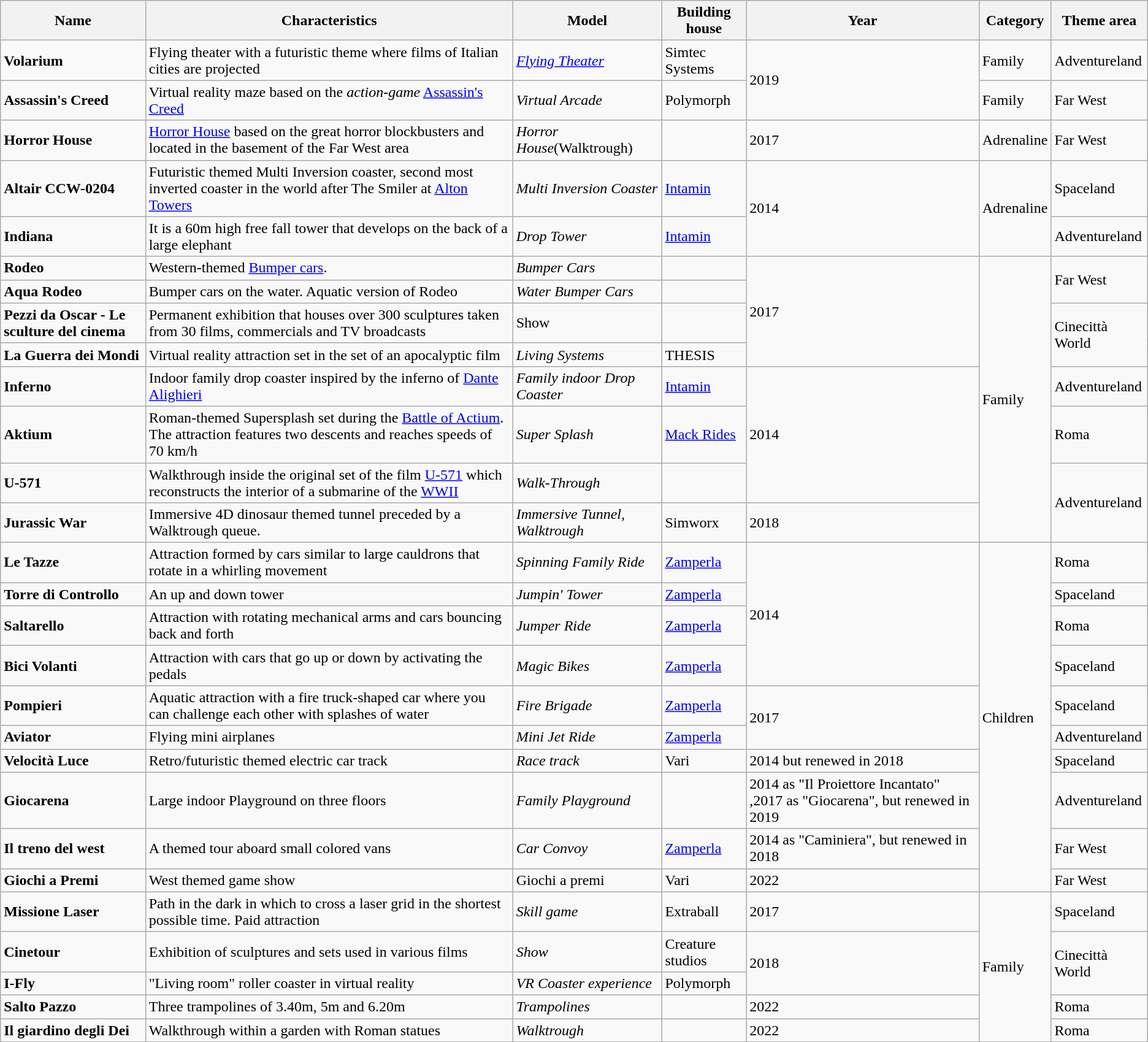<table class="wikitable">
<tr>
<th>Name</th>
<th>Characteristics</th>
<th>Model</th>
<th>Building house</th>
<th>Year</th>
<th>Category</th>
<th>Theme area</th>
</tr>
<tr>
<td><strong>Volarium</strong></td>
<td>Flying theater with a futuristic theme where films of Italian cities are projected</td>
<td><em><a href='#'>Flying Theater</a></em></td>
<td>Simtec Systems</td>
<td rowspan="2">2019</td>
<td>Family</td>
<td>Adventureland</td>
</tr>
<tr>
<td><strong>Assassin's Creed</strong></td>
<td>Virtual reality maze based on the <em>action-game</em> <a href='#'>Assassin's Creed</a></td>
<td><em>Virtual Arcade</em></td>
<td>Polymorph</td>
<td>Family</td>
<td>Far West</td>
</tr>
<tr>
<td><strong>Horror House</strong></td>
<td><a href='#'>Horror House</a> based on the great horror blockbusters and located in the basement of the Far West area</td>
<td><em>Horror House</em>(Walktrough)</td>
<td></td>
<td>2017</td>
<td>Adrenaline</td>
<td>Far West</td>
</tr>
<tr>
<td><strong>Altair CCW-0204</strong></td>
<td>Futuristic themed Multi Inversion coaster, second most inverted coaster in the world after The Smiler at <a href='#'>Alton Towers</a></td>
<td><em>Multi Inversion Coaster</em></td>
<td><a href='#'>Intamin</a></td>
<td rowspan="2">2014</td>
<td rowspan="2">Adrenaline</td>
<td>Spaceland</td>
</tr>
<tr>
<td><strong>Indiana</strong></td>
<td>It is a 60m high free fall tower that develops on the back of a large elephant</td>
<td><em>Drop Tower</em></td>
<td><a href='#'>Intamin</a></td>
<td>Adventureland</td>
</tr>
<tr>
<td><strong>Rodeo</strong></td>
<td>Western-themed <a href='#'>Bumper cars</a>.</td>
<td><em>Bumper Cars</em></td>
<td></td>
<td rowspan="4">2017</td>
<td rowspan="8">Family</td>
<td rowspan="2">Far West</td>
</tr>
<tr>
<td><strong>Aqua Rodeo</strong></td>
<td>Bumper cars on the water. Aquatic version of Rodeo</td>
<td><em>Water Bumper Cars</em></td>
<td></td>
</tr>
<tr>
<td><strong>Pezzi da Oscar - Le sculture del cinema</strong></td>
<td>Permanent exhibition that houses over 300 sculptures taken from 30 films, commercials and TV broadcasts</td>
<td>Show</td>
<td></td>
<td rowspan="2">Cinecittà World</td>
</tr>
<tr>
<td><strong>La Guerra dei Mondi</strong></td>
<td>Virtual reality attraction set in the set of an apocalyptic film</td>
<td><em>Living Systems</em></td>
<td>THESIS</td>
</tr>
<tr>
<td><strong>Inferno</strong></td>
<td>Indoor family drop coaster inspired by the inferno of <a href='#'>Dante Alighieri</a></td>
<td><em>Family indoor Drop Coaster</em></td>
<td><a href='#'>Intamin</a></td>
<td rowspan="3">2014</td>
<td>Adventureland</td>
</tr>
<tr>
<td><strong>Aktium</strong></td>
<td>Roman-themed Supersplash set during the <a href='#'>Battle of Actium</a>. The attraction features two descents and reaches speeds of 70 km/h</td>
<td><em>Super Splash</em></td>
<td><a href='#'>Mack Rides</a></td>
<td>Roma</td>
</tr>
<tr>
<td><strong>U-571</strong></td>
<td>Walkthrough inside the original set of the film <a href='#'>U-571</a> which reconstructs the interior of a submarine of the <a href='#'>WWII</a></td>
<td><em>Walk-Through</em></td>
<td></td>
<td rowspan="2">Adventureland</td>
</tr>
<tr>
<td><strong>Jurassic War </strong></td>
<td>Immersive 4D dinosaur themed tunnel preceded by a Walktrough queue.</td>
<td><em>Immersive Tunnel, Walktrough</em></td>
<td>Simworx</td>
<td>2018</td>
</tr>
<tr>
<td><strong>Le Tazze</strong></td>
<td>Attraction formed by cars similar to large cauldrons that rotate in a whirling movement</td>
<td><em>Spinning Family Ride</em></td>
<td><a href='#'>Zamperla</a></td>
<td rowspan="4">2014</td>
<td rowspan="10">Children</td>
<td>Roma</td>
</tr>
<tr>
<td><strong>Torre di Controllo</strong></td>
<td>An up and down tower</td>
<td><em>Jumpin' Tower</em></td>
<td><a href='#'>Zamperla</a></td>
<td>Spaceland</td>
</tr>
<tr>
<td><strong>Saltarello</strong></td>
<td>Attraction with rotating mechanical arms and cars bouncing back and forth</td>
<td><em>Jumper Ride</em></td>
<td><a href='#'>Zamperla</a></td>
<td>Roma</td>
</tr>
<tr>
<td><strong>Bici Volanti</strong></td>
<td>Attraction with cars that go up or down by activating the pedals</td>
<td><em>Magic Bikes</em></td>
<td><a href='#'>Zamperla</a></td>
<td>Spaceland</td>
</tr>
<tr>
<td><strong>Pompieri</strong></td>
<td>Aquatic attraction with a fire truck-shaped car where you can challenge each other with splashes of water</td>
<td><em>Fire Brigade</em></td>
<td><a href='#'>Zamperla</a></td>
<td rowspan="2">2017</td>
<td>Spaceland</td>
</tr>
<tr>
<td><strong>Aviator</strong></td>
<td>Flying mini airplanes</td>
<td><em>Mini Jet Ride</em></td>
<td><a href='#'>Zamperla</a></td>
<td>Adventureland</td>
</tr>
<tr>
<td><strong>Velocità Luce</strong></td>
<td>Retro/futuristic themed electric car track</td>
<td><em>Race track</em></td>
<td>Vari</td>
<td>2014 but renewed in 2018</td>
<td>Spaceland</td>
</tr>
<tr>
<td><strong>Giocarena</strong></td>
<td>Large indoor Playground on three floors</td>
<td><em>Family Playground</em></td>
<td></td>
<td>2014 as "Il Proiettore Incantato" ,2017 as "Giocarena", but renewed in 2019</td>
<td>Adventureland</td>
</tr>
<tr>
<td><strong>Il treno del west</strong></td>
<td>A themed tour aboard small colored vans</td>
<td><em>Car Convoy</em></td>
<td><a href='#'>Zamperla</a></td>
<td>2014 as "Caminiera", but renewed in 2018</td>
<td>Far West</td>
</tr>
<tr>
<td><strong>Giochi a Premi</strong></td>
<td>West themed game show</td>
<td>Giochi a premi</td>
<td>Vari</td>
<td>2022</td>
<td>Far West</td>
</tr>
<tr>
<td><strong>Missione Laser</strong></td>
<td>Path in the dark in which to cross a laser grid in the shortest possible time. Paid attraction</td>
<td><em>Skill game</em></td>
<td>Extraball</td>
<td>2017</td>
<td rowspan="5">Family</td>
<td>Spaceland</td>
</tr>
<tr>
<td><strong>Cinetour</strong></td>
<td>Exhibition of sculptures and sets used in various films</td>
<td><em>Show</em></td>
<td>Creature studios</td>
<td rowspan="2">2018</td>
<td rowspan="2">Cinecittà World</td>
</tr>
<tr>
<td><strong>I-Fly</strong></td>
<td>"Living room" roller coaster in virtual reality</td>
<td><em>VR Coaster experience</em></td>
<td>Polymorph</td>
</tr>
<tr>
<td><strong>Salto Pazzo</strong></td>
<td>Three trampolines of 3.40m, 5m and 6.20m</td>
<td><em>Trampolines</em></td>
<td></td>
<td>2022</td>
<td>Roma</td>
</tr>
<tr>
<td><strong>Il giardino degli Dei</strong></td>
<td>Walkthrough within a garden with Roman statues</td>
<td><em>Walktrough</em></td>
<td></td>
<td>2022</td>
<td>Roma</td>
</tr>
</table>
